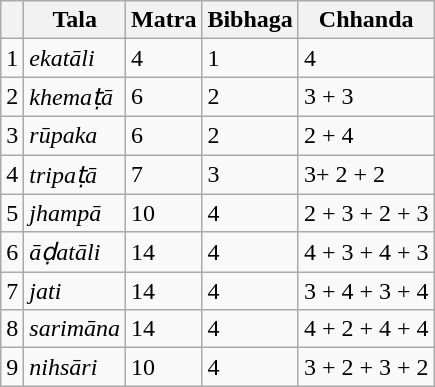<table class="wikitable">
<tr>
<th></th>
<th>Tala</th>
<th>Matra</th>
<th>Bibhaga</th>
<th>Chhanda</th>
</tr>
<tr>
<td>1</td>
<td><em>ekatāli</em></td>
<td>4</td>
<td>1</td>
<td>4</td>
</tr>
<tr>
<td>2</td>
<td><em>khemaṭā</em></td>
<td>6</td>
<td>2</td>
<td>3 + 3</td>
</tr>
<tr>
<td>3</td>
<td><em>rūpaka</em></td>
<td>6</td>
<td>2</td>
<td>2 + 4</td>
</tr>
<tr>
<td>4</td>
<td><em>tripaṭā</em></td>
<td>7</td>
<td>3</td>
<td>3+ 2 + 2</td>
</tr>
<tr>
<td>5</td>
<td><em>jhampā</em></td>
<td>10</td>
<td>4</td>
<td>2 + 3 + 2 + 3</td>
</tr>
<tr>
<td>6</td>
<td><em>āḍatāli</em></td>
<td>14</td>
<td>4</td>
<td>4 + 3 + 4 + 3</td>
</tr>
<tr>
<td>7</td>
<td><em>jati</em></td>
<td>14</td>
<td>4</td>
<td>3 + 4 + 3 + 4</td>
</tr>
<tr>
<td>8</td>
<td><em>sarimāna</em></td>
<td>14</td>
<td>4</td>
<td>4 + 2 + 4 + 4</td>
</tr>
<tr>
<td>9</td>
<td><em>nihsāri</em></td>
<td>10</td>
<td>4</td>
<td>3 + 2 + 3 + 2</td>
</tr>
</table>
